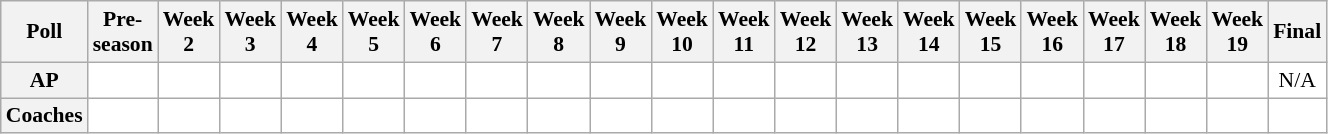<table class="wikitable" style="white-space:nowrap;font-size:90%">
<tr>
<th>Poll</th>
<th>Pre-<br>season</th>
<th>Week<br>2</th>
<th>Week<br>3</th>
<th>Week<br>4</th>
<th>Week<br>5</th>
<th>Week<br>6</th>
<th>Week<br>7</th>
<th>Week<br>8</th>
<th>Week<br>9</th>
<th>Week<br>10</th>
<th>Week<br>11</th>
<th>Week<br>12</th>
<th>Week<br>13</th>
<th>Week<br>14</th>
<th>Week<br>15</th>
<th>Week<br>16</th>
<th>Week<br>17</th>
<th>Week<br>18</th>
<th>Week<br>19</th>
<th>Final</th>
</tr>
<tr style="text-align:center;">
<th>AP</th>
<td style="background:#FFF;"></td>
<td style="background:#FFF;"></td>
<td style="background:#FFF;"></td>
<td style="background:#FFF;"></td>
<td style="background:#FFF;"></td>
<td style="background:#FFF;"></td>
<td style="background:#FFF;"></td>
<td style="background:#FFF;"></td>
<td style="background:#FFF;"></td>
<td style="background:#FFF;"></td>
<td style="background:#FFF;"></td>
<td style="background:#FFF;"></td>
<td style="background:#FFF;"></td>
<td style="background:#FFF;"></td>
<td style="background:#FFF;"></td>
<td style="background:#FFF;"></td>
<td style="background:#FFF;"></td>
<td style="background:#FFF;"></td>
<td style="background:#FFF;"></td>
<td style="background:#FFF;">N/A</td>
</tr>
<tr style="text-align:center;">
<th>Coaches</th>
<td style="background:#FFF;"></td>
<td style="background:#FFF;"></td>
<td style="background:#FFF;"></td>
<td style="background:#FFF;"></td>
<td style="background:#FFF;"></td>
<td style="background:#FFF;"></td>
<td style="background:#FFF;"></td>
<td style="background:#FFF;"></td>
<td style="background:#FFF;"></td>
<td style="background:#FFF;"></td>
<td style="background:#FFF;"></td>
<td style="background:#FFF;"></td>
<td style="background:#FFF;"></td>
<td style="background:#FFF;"></td>
<td style="background:#FFF;"></td>
<td style="background:#FFF;"></td>
<td style="background:#FFF;"></td>
<td style="background:#FFF;"></td>
<td style="background:#FFF;"></td>
<td style="background:#FFF;"></td>
</tr>
</table>
